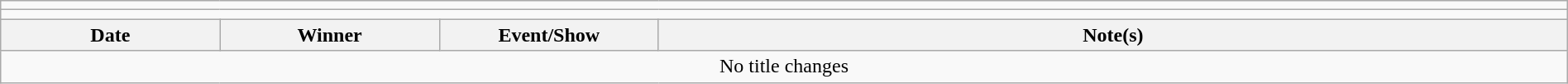<table class="wikitable" style="text-align:center; width:100%;">
<tr>
<td colspan="5"></td>
</tr>
<tr>
<td colspan="5"><strong></strong></td>
</tr>
<tr>
<th width=14%>Date</th>
<th width=14%>Winner</th>
<th width=14%>Event/Show</th>
<th width=58%>Note(s)</th>
</tr>
<tr>
<td colspan="5">No title changes</td>
</tr>
</table>
